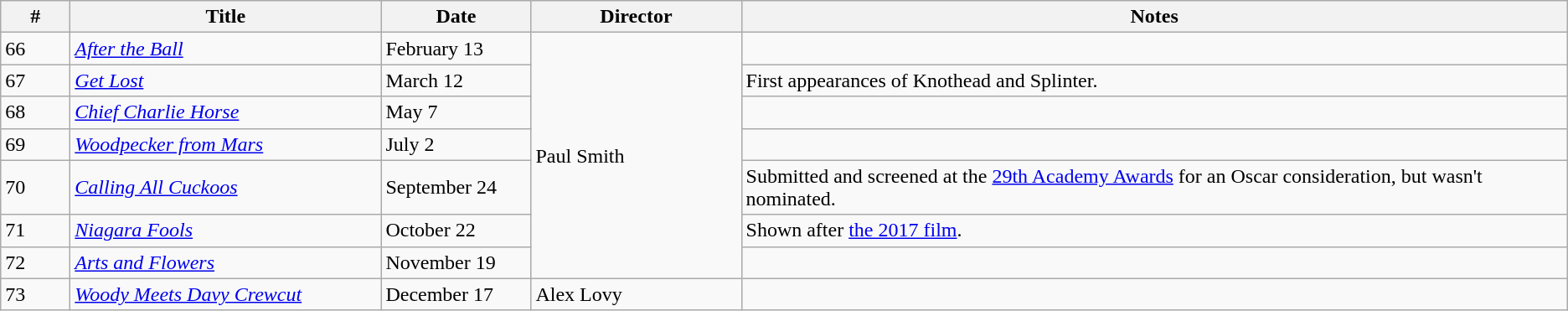<table class="wikitable">
<tr>
<th style="width:3em">#</th>
<th style="width:15em">Title</th>
<th style="width:7em">Date</th>
<th style="width:10em">Director</th>
<th>Notes</th>
</tr>
<tr>
<td>66</td>
<td><em><a href='#'>After the Ball</a></em></td>
<td>February 13</td>
<td rowspan="7">Paul Smith</td>
<td></td>
</tr>
<tr>
<td>67</td>
<td><em><a href='#'>Get Lost</a></em></td>
<td>March 12</td>
<td>First appearances of Knothead and Splinter.</td>
</tr>
<tr>
<td>68</td>
<td><em><a href='#'>Chief Charlie Horse</a></em></td>
<td>May 7</td>
<td></td>
</tr>
<tr>
<td>69</td>
<td><em><a href='#'>Woodpecker from Mars</a></em></td>
<td>July 2</td>
<td></td>
</tr>
<tr>
<td>70</td>
<td><em><a href='#'>Calling All Cuckoos</a></em></td>
<td>September 24</td>
<td>Submitted and screened at the <a href='#'>29th Academy Awards</a> for an Oscar consideration, but wasn't nominated.</td>
</tr>
<tr>
<td>71</td>
<td><em><a href='#'>Niagara Fools</a></em></td>
<td>October 22</td>
<td>Shown after <a href='#'>the 2017 film</a>.</td>
</tr>
<tr>
<td>72</td>
<td><em><a href='#'>Arts and Flowers</a></em></td>
<td>November 19</td>
<td></td>
</tr>
<tr>
<td>73</td>
<td><em><a href='#'>Woody Meets Davy Crewcut</a></em></td>
<td>December 17</td>
<td>Alex Lovy</td>
<td></td>
</tr>
</table>
